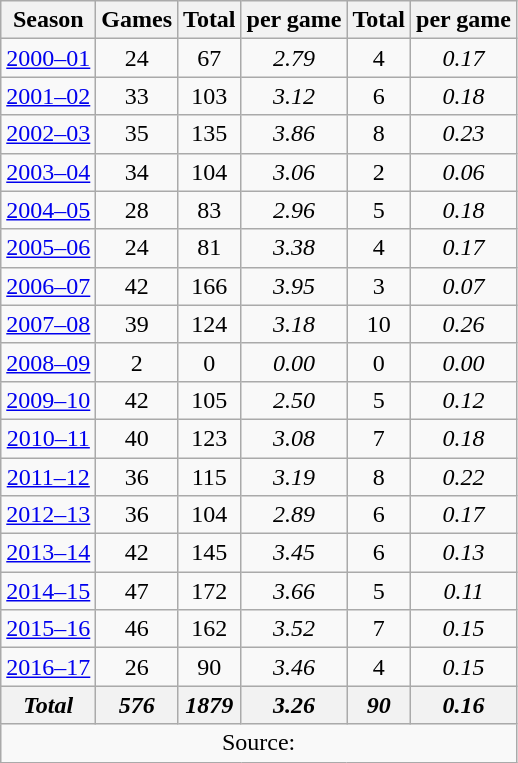<table class="wikitable" style="text-align:center">
<tr>
<th>Season</th>
<th>Games</th>
<th>Total </th>
<th> per game</th>
<th>Total </th>
<th> per game</th>
</tr>
<tr>
<td><a href='#'>2000–01</a></td>
<td>24</td>
<td>67</td>
<td><em>2.79</em></td>
<td>4</td>
<td><em>0.17</em></td>
</tr>
<tr>
<td><a href='#'>2001–02</a></td>
<td>33</td>
<td>103</td>
<td><em>3.12</em></td>
<td>6</td>
<td><em>0.18</em></td>
</tr>
<tr>
<td><a href='#'>2002–03</a></td>
<td>35</td>
<td>135</td>
<td><em>3.86</em></td>
<td>8</td>
<td><em>0.23</em></td>
</tr>
<tr>
<td><a href='#'>2003–04</a></td>
<td>34</td>
<td>104</td>
<td><em>3.06</em></td>
<td>2</td>
<td><em>0.06</em></td>
</tr>
<tr>
<td><a href='#'>2004–05</a></td>
<td>28</td>
<td>83</td>
<td><em>2.96</em></td>
<td>5</td>
<td><em>0.18</em></td>
</tr>
<tr>
<td><a href='#'>2005–06</a></td>
<td>24</td>
<td>81</td>
<td><em>3.38</em></td>
<td>4</td>
<td><em>0.17</em></td>
</tr>
<tr>
<td><a href='#'>2006–07</a></td>
<td>42</td>
<td>166</td>
<td><em>3.95</em></td>
<td>3</td>
<td><em>0.07</em></td>
</tr>
<tr>
<td><a href='#'>2007–08</a></td>
<td>39</td>
<td>124</td>
<td><em>3.18</em></td>
<td>10</td>
<td><em>0.26</em></td>
</tr>
<tr>
<td><a href='#'>2008–09</a></td>
<td>2</td>
<td>0</td>
<td><em>0.00</em></td>
<td>0</td>
<td><em>0.00</em></td>
</tr>
<tr>
<td><a href='#'>2009–10</a></td>
<td>42</td>
<td>105</td>
<td><em>2.50</em></td>
<td>5</td>
<td><em>0.12</em></td>
</tr>
<tr>
<td><a href='#'>2010–11</a></td>
<td>40</td>
<td>123</td>
<td><em>3.08</em></td>
<td>7</td>
<td><em>0.18</em></td>
</tr>
<tr>
<td><a href='#'>2011–12</a></td>
<td>36</td>
<td>115</td>
<td><em>3.19</em></td>
<td>8</td>
<td><em>0.22</em></td>
</tr>
<tr>
<td><a href='#'>2012–13</a></td>
<td>36</td>
<td>104</td>
<td><em>2.89</em></td>
<td>6</td>
<td><em>0.17</em></td>
</tr>
<tr>
<td><a href='#'>2013–14</a></td>
<td>42</td>
<td>145</td>
<td><em>3.45</em></td>
<td>6</td>
<td><em>0.13</em></td>
</tr>
<tr>
<td><a href='#'>2014–15</a></td>
<td>47</td>
<td>172</td>
<td><em>3.66</em></td>
<td>5</td>
<td><em>0.11</em></td>
</tr>
<tr>
<td><a href='#'>2015–16</a></td>
<td>46</td>
<td>162</td>
<td><em>3.52</em></td>
<td>7</td>
<td><em>0.15</em></td>
</tr>
<tr>
<td><a href='#'>2016–17</a></td>
<td>26</td>
<td>90</td>
<td><em>3.46</em></td>
<td>4</td>
<td><em>0.15</em></td>
</tr>
<tr>
<th><em>Total</em></th>
<th><em>576</em></th>
<th><em>1879</em></th>
<th><em>3.26</em></th>
<th><em>90</em></th>
<th><em>0.16</em></th>
</tr>
<tr>
<td colspan=6>Source: </td>
</tr>
</table>
